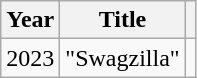<table class="wikitable plainrowheaders sortable">
<tr>
<th scope="col">Year</th>
<th scope="col">Title</th>
<th style="text-align: center;" class="unsortable"></th>
</tr>
<tr>
<td>2023</td>
<td>"Swagzilla"</td>
<td style="text-align: center;"></td>
</tr>
</table>
